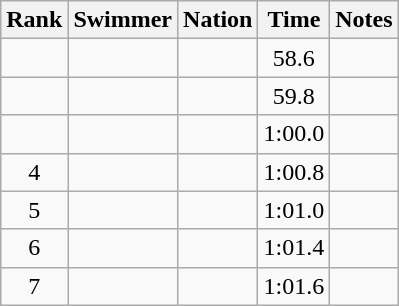<table class="wikitable sortable" style="text-align:center">
<tr>
<th>Rank</th>
<th>Swimmer</th>
<th>Nation</th>
<th>Time</th>
<th>Notes</th>
</tr>
<tr>
<td></td>
<td align=left></td>
<td align=left></td>
<td data-sort-value=0:58.6>58.6</td>
<td></td>
</tr>
<tr>
<td></td>
<td align=left></td>
<td align=left></td>
<td data-sort-value=0:59.8>59.8</td>
<td></td>
</tr>
<tr>
<td></td>
<td align=left></td>
<td align=left></td>
<td>1:00.0</td>
<td></td>
</tr>
<tr>
<td>4</td>
<td align=left></td>
<td align=left></td>
<td>1:00.8</td>
<td></td>
</tr>
<tr>
<td>5</td>
<td align=left></td>
<td align=left></td>
<td>1:01.0</td>
<td></td>
</tr>
<tr>
<td>6</td>
<td align=left></td>
<td align=left></td>
<td>1:01.4</td>
<td></td>
</tr>
<tr>
<td>7</td>
<td align=left></td>
<td align=left></td>
<td>1:01.6</td>
<td></td>
</tr>
</table>
